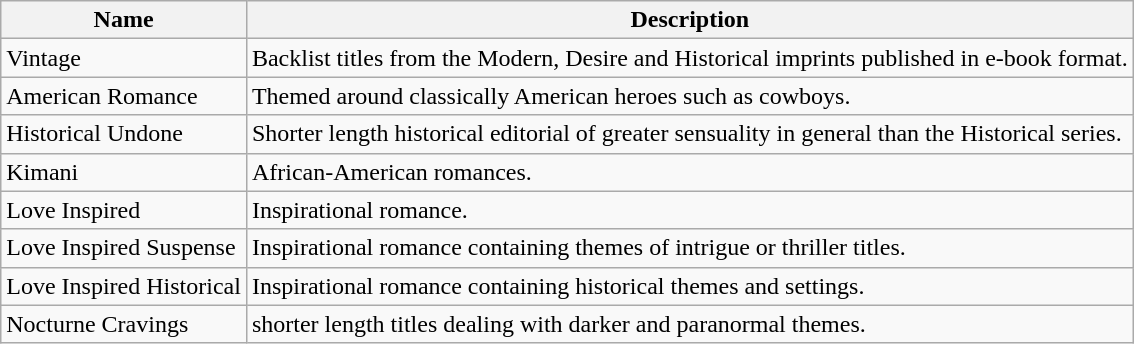<table class="wikitable sortable">
<tr>
<th>Name</th>
<th>Description</th>
</tr>
<tr>
<td>Vintage</td>
<td>Backlist titles from the Modern, Desire and Historical imprints published in e-book format.</td>
</tr>
<tr>
<td>American Romance</td>
<td>Themed around classically American heroes such as cowboys.</td>
</tr>
<tr>
<td>Historical Undone</td>
<td>Shorter length historical editorial of greater sensuality in general than the Historical series.</td>
</tr>
<tr>
<td>Kimani</td>
<td>African-American romances.</td>
</tr>
<tr>
<td>Love Inspired</td>
<td>Inspirational romance.</td>
</tr>
<tr>
<td>Love Inspired Suspense</td>
<td>Inspirational romance containing themes of intrigue or thriller titles.</td>
</tr>
<tr>
<td>Love Inspired Historical</td>
<td>Inspirational romance containing historical themes and settings.</td>
</tr>
<tr>
<td>Nocturne Cravings</td>
<td>shorter length titles dealing with darker and paranormal themes.</td>
</tr>
</table>
